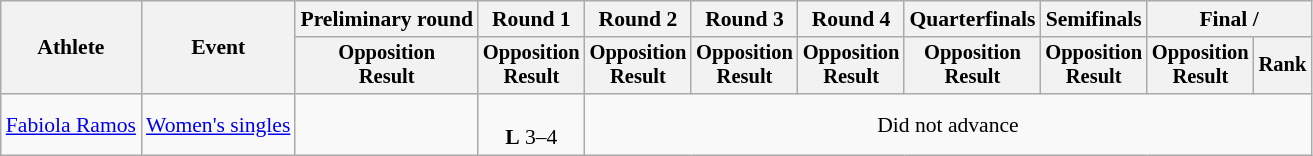<table class="wikitable" style="font-size:90%">
<tr>
<th rowspan="2">Athlete</th>
<th rowspan="2">Event</th>
<th>Preliminary round</th>
<th>Round 1</th>
<th>Round 2</th>
<th>Round 3</th>
<th>Round 4</th>
<th>Quarterfinals</th>
<th>Semifinals</th>
<th colspan=2>Final / </th>
</tr>
<tr style="font-size:95%">
<th>Opposition<br>Result</th>
<th>Opposition<br>Result</th>
<th>Opposition<br>Result</th>
<th>Opposition<br>Result</th>
<th>Opposition<br>Result</th>
<th>Opposition<br>Result</th>
<th>Opposition<br>Result</th>
<th>Opposition<br>Result</th>
<th>Rank</th>
</tr>
<tr align=center>
<td align=left><a href='#'>Fabiola Ramos</a></td>
<td align=left><a href='#'>Women's singles</a></td>
<td></td>
<td><br> <strong>L</strong> 3–4</td>
<td colspan=7>Did not advance</td>
</tr>
</table>
